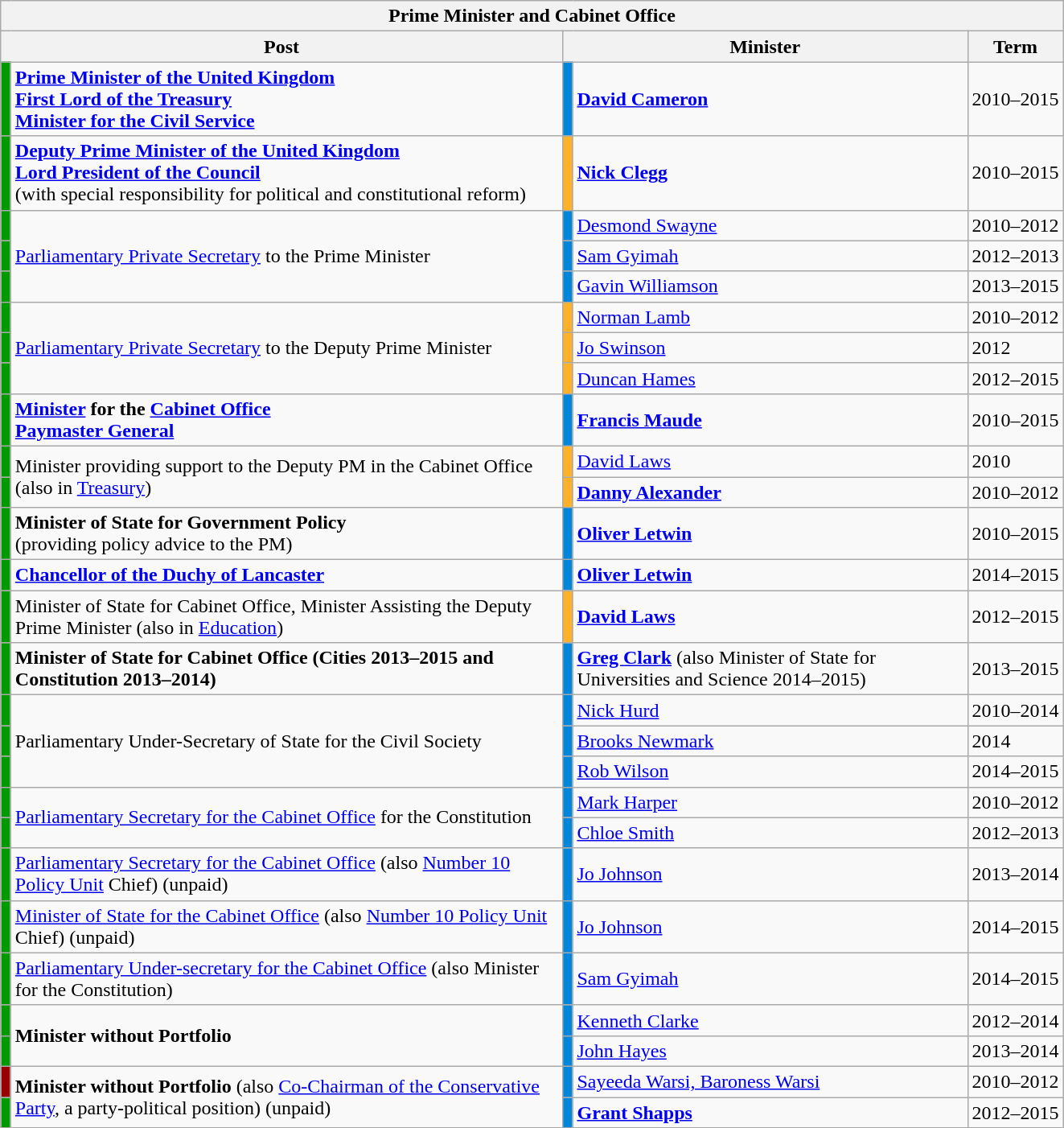<table class="wikitable">
<tr>
<th colspan=6>Prime Minister and Cabinet Office</th>
</tr>
<tr>
<th colspan=2>Post</th>
<th colspan=2>Minister</th>
<th>Term</th>
</tr>
<tr>
<td style="width:1px;; background:#090;"></td>
<td width=450><strong><a href='#'>Prime Minister of the United Kingdom</a></strong><br><strong><a href='#'>First Lord of the Treasury</a></strong><br><strong><a href='#'>Minister for the Civil Service</a></strong></td>
<td style="width:1px;; background:#0087dc;"></td>
<td width=320><strong><a href='#'>David Cameron</a></strong></td>
<td>2010–2015</td>
</tr>
<tr>
<td style="width:1px;; background:#090;"></td>
<td><strong><a href='#'>Deputy Prime Minister of the United Kingdom</a> </strong><br><strong><a href='#'>Lord President of the Council</a></strong><br>(with special responsibility for political and constitutional reform)</td>
<td style="width:1px;; background:#FFB128;"></td>
<td><strong><a href='#'>Nick Clegg</a></strong></td>
<td>2010–2015</td>
</tr>
<tr>
<td style="width:1px;; background:#090;"></td>
<td rowspan="3"><a href='#'>Parliamentary Private Secretary</a> to the Prime Minister</td>
<td style="width:1px;; background:#0087dc;"></td>
<td><a href='#'>Desmond Swayne</a></td>
<td>2010–2012</td>
</tr>
<tr>
<td style="width:1px;; background:#090;"></td>
<td style="width:1px;; background:#0087dc;"></td>
<td><a href='#'>Sam Gyimah</a></td>
<td>2012–2013</td>
</tr>
<tr>
<td style="width:1px;; background:#090;"></td>
<td style="width:1px;; background:#0087dc;"></td>
<td><a href='#'>Gavin Williamson</a></td>
<td>2013–2015</td>
</tr>
<tr>
<td style="width:1px;; background:#090;"></td>
<td rowspan="3"><a href='#'>Parliamentary Private Secretary</a> to the Deputy Prime Minister</td>
<td style="width:1px;; background:#FFB128;"></td>
<td><a href='#'>Norman Lamb</a></td>
<td>2010–2012</td>
</tr>
<tr>
<td style="width:1px;; background:#090;"></td>
<td style="width:1px;; background:#FFB128;"></td>
<td><a href='#'>Jo Swinson</a></td>
<td>2012</td>
</tr>
<tr>
<td style="width:1px;; background:#090;"></td>
<td style="width:1px;; background:#FFB128;"></td>
<td><a href='#'>Duncan Hames</a></td>
<td>2012–2015</td>
</tr>
<tr>
<td style="width:1px;; background:#090;"></td>
<td><strong> <a href='#'>Minister</a> for the <a href='#'>Cabinet Office</a></strong><br><strong><a href='#'>Paymaster General</a></strong></td>
<td style="width:1px;; background:#0087dc;"></td>
<td width=320><strong><a href='#'>Francis Maude</a></strong></td>
<td>2010–2015</td>
</tr>
<tr>
<td style="width:1px;; background:#090;"></td>
<td rowspan="2">Minister providing support to the Deputy PM in the Cabinet Office (also in <a href='#'>Treasury</a>)</td>
<td style="width:1px;; background:#FFB128;"></td>
<td><a href='#'>David Laws</a></td>
<td>2010</td>
</tr>
<tr>
<td style="width:1px;; background:#090;"></td>
<td style="width:1px;; background:#FFB128;"></td>
<td><strong><a href='#'>Danny Alexander</a></strong></td>
<td>2010–2012</td>
</tr>
<tr>
<td style="width:1px;; background:#090;"></td>
<td><strong>Minister of State for Government Policy</strong><br>(providing policy advice to the PM)</td>
<td style="width:1px;; background:#0087dc;"></td>
<td><strong><a href='#'>Oliver Letwin</a></strong></td>
<td>2010–2015</td>
</tr>
<tr>
<td style="width:1px;; background:#090;"></td>
<td><strong><a href='#'>Chancellor of the Duchy of Lancaster</a></strong></td>
<td style="width:1px;; background:#0087dc;"></td>
<td><strong><a href='#'>Oliver Letwin</a></strong></td>
<td>2014–2015</td>
</tr>
<tr>
<td style="width:1px;; background:#090;"></td>
<td>Minister of State for Cabinet Office, Minister Assisting the Deputy Prime Minister (also in <a href='#'>Education</a>)</td>
<td style="width:1px;; background:#FFB128;"></td>
<td><strong><a href='#'>David Laws</a></strong></td>
<td>2012–2015</td>
</tr>
<tr>
<td style="width:1px;; background:#090;"></td>
<td style="width:450px;"><strong>Minister of State for Cabinet Office (Cities 2013–2015 and Constitution 2013–2014)</strong></td>
<td style="width:1px;; background:#0087dc;"></td>
<td><strong><a href='#'>Greg Clark</a></strong> (also Minister of State for Universities and Science 2014–2015)</td>
<td>2013–2015</td>
</tr>
<tr>
<td style="width:1px;; background:#090;"></td>
<td style="width:450px;" rowspan="3">Parliamentary Under-Secretary of State for the Civil Society</td>
<td style="width:1px;; background:#0087dc;"></td>
<td><a href='#'>Nick Hurd</a></td>
<td>2010–2014</td>
</tr>
<tr>
<td style="width:1px;; background:#090;"></td>
<td style="width:1px;; background:#0087dc;"></td>
<td><a href='#'>Brooks Newmark</a></td>
<td>2014</td>
</tr>
<tr>
<td style="width:1px;; background:#090;"></td>
<td style="width:1px;; background:#0087dc;"></td>
<td><a href='#'>Rob Wilson</a></td>
<td>2014–2015</td>
</tr>
<tr>
<td style="width:1px;; background:#090;"></td>
<td style="width:450px;" rowspan="2"><a href='#'>Parliamentary Secretary for the Cabinet Office</a> for the Constitution</td>
<td style="width:1px;; background:#0087dc;"></td>
<td><a href='#'>Mark Harper</a></td>
<td>2010–2012</td>
</tr>
<tr>
<td style="width:1px;; background:#090;"></td>
<td style="width:1px;; background:#0087dc;"></td>
<td><a href='#'>Chloe Smith</a></td>
<td>2012–2013</td>
</tr>
<tr>
<td style="width:1px;; background:#090;"></td>
<td style="width:450px;"><a href='#'>Parliamentary Secretary for the Cabinet Office</a> (also <a href='#'>Number 10 Policy Unit</a> Chief) (unpaid)</td>
<td style="width:1px;; background:#0087dc;"></td>
<td><a href='#'>Jo Johnson</a></td>
<td>2013–2014</td>
</tr>
<tr>
<td style="width:1px;; background:#090;"></td>
<td style="width:450px;"><a href='#'>Minister of State for the Cabinet Office</a> (also <a href='#'>Number 10 Policy Unit</a> Chief) (unpaid)</td>
<td style="width:1px;; background:#0087dc;"></td>
<td><a href='#'>Jo Johnson</a></td>
<td>2014–2015</td>
</tr>
<tr>
<td style="width:1px;; background:#090;"></td>
<td style="width:1px;;"><a href='#'>Parliamentary Under-secretary for the Cabinet Office</a> (also Minister for the Constitution)</td>
<td style="width:1px;; background:#0087dc"></td>
<td><a href='#'>Sam Gyimah</a></td>
<td>2014–2015</td>
</tr>
<tr>
<td style="width:1px;; background:#090;"></td>
<td style="width:450px;" rowspan="2"><strong>Minister without Portfolio</strong></td>
<td style="width:1px;; background:#0087dc;"></td>
<td><a href='#'>Kenneth Clarke</a></td>
<td>2012–2014</td>
</tr>
<tr>
<td style="width:1px;; background:#090;"></td>
<td style="width:1px;; background:#0087dc;"></td>
<td><a href='#'>John Hayes</a></td>
<td>2013–2014</td>
</tr>
<tr>
<td style="width:1px;; background:#900;"></td>
<td style="width:450px;" rowspan="2"><strong>Minister without Portfolio</strong> (also <a href='#'>Co-Chairman of the Conservative Party</a>, a party-political position) (unpaid)</td>
<td style="width:1px;; background:#0087dc;"></td>
<td><a href='#'>Sayeeda Warsi, Baroness Warsi</a></td>
<td>2010–2012</td>
</tr>
<tr>
<td style="width:1px;; background:#090;"></td>
<td style="width:1px;; background:#0087dc;"></td>
<td><strong><a href='#'>Grant Shapps</a></strong></td>
<td>2012–2015</td>
</tr>
</table>
